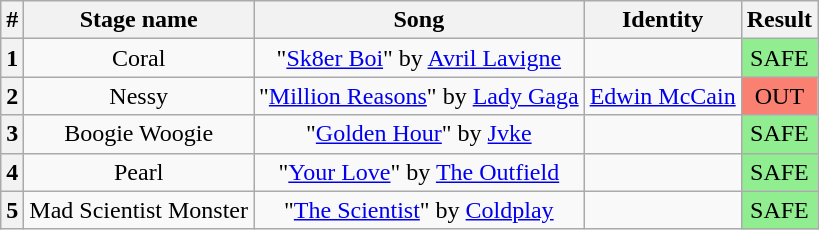<table class="wikitable plainrowheaders" style="text-align: center;">
<tr>
<th>#</th>
<th>Stage name</th>
<th>Song</th>
<th>Identity</th>
<th>Result</th>
</tr>
<tr>
<th>1</th>
<td>Coral</td>
<td>"<a href='#'>Sk8er Boi</a>" by <a href='#'>Avril Lavigne</a></td>
<td></td>
<td bgcolor=lightgreen>SAFE</td>
</tr>
<tr>
<th>2</th>
<td>Nessy</td>
<td>"<a href='#'>Million Reasons</a>" by <a href='#'>Lady Gaga</a></td>
<td><a href='#'>Edwin McCain</a></td>
<td bgcolor="salmon">OUT</td>
</tr>
<tr>
<th>3</th>
<td>Boogie Woogie</td>
<td>"<a href='#'>Golden Hour</a>" by <a href='#'>Jvke</a></td>
<td></td>
<td bgcolor=lightgreen>SAFE</td>
</tr>
<tr>
<th>4</th>
<td>Pearl</td>
<td>"<a href='#'>Your Love</a>" by <a href='#'>The Outfield</a></td>
<td></td>
<td bgcolor=lightgreen>SAFE</td>
</tr>
<tr>
<th>5</th>
<td>Mad Scientist Monster</td>
<td>"<a href='#'>The Scientist</a>" by <a href='#'>Coldplay</a></td>
<td></td>
<td bgcolor=lightgreen>SAFE</td>
</tr>
</table>
